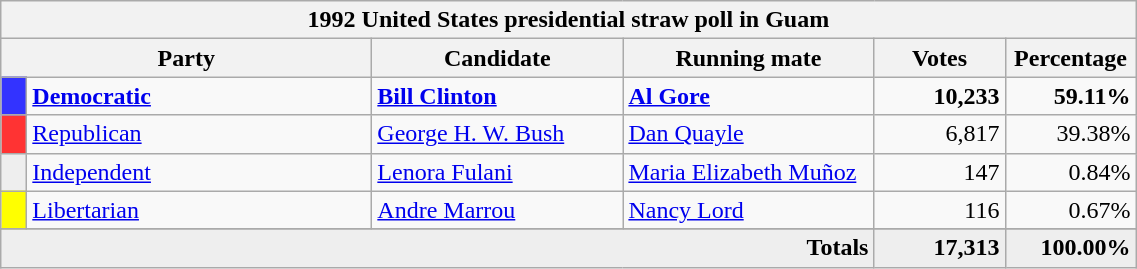<table class="wikitable">
<tr>
<th colspan="6">1992 United States presidential straw poll in Guam</th>
</tr>
<tr>
<th colspan="2" style="width: 15em">Party</th>
<th style="width: 10em">Candidate</th>
<th style="width: 10em">Running mate</th>
<th style="width: 5em">Votes</th>
<th style="width: 5em">Percentage</th>
</tr>
<tr>
<th style="background:#33f; width:3px;"></th>
<td style="width: 130px"><a href='#'><strong>Democratic</strong></a></td>
<td><strong><a href='#'>Bill Clinton</a></strong></td>
<td><strong><a href='#'>Al Gore</a></strong></td>
<td style="text-align:right;"><strong>10,233</strong></td>
<td style="text-align:right;"><strong>59.11%</strong></td>
</tr>
<tr>
<th style="background:#f33; width:3px;"></th>
<td style="width: 130px"><a href='#'>Republican</a></td>
<td><a href='#'>George H. W. Bush</a></td>
<td><a href='#'>Dan Quayle</a></td>
<td style="text-align:right;">6,817</td>
<td style="text-align:right;">39.38%</td>
</tr>
<tr>
<th style="background:#eee; width:3px;"></th>
<td style="width: 130px"><a href='#'>Independent</a></td>
<td><a href='#'>Lenora Fulani</a></td>
<td><a href='#'>Maria Elizabeth Muñoz</a></td>
<td style="text-align:right;">147</td>
<td style="text-align:right;">0.84%</td>
</tr>
<tr>
<th style="background:#ff0; width:3px;"></th>
<td style="width: 130px"><a href='#'>Libertarian</a></td>
<td><a href='#'>Andre Marrou</a></td>
<td><a href='#'>Nancy Lord</a></td>
<td style="text-align:right;">116</td>
<td style="text-align:right;">0.67%</td>
</tr>
<tr>
</tr>
<tr style="background:#eee; text-align:right;">
<td colspan="4"><strong>Totals</strong></td>
<td><strong>17,313</strong></td>
<td><strong>100.00%</strong></td>
</tr>
</table>
